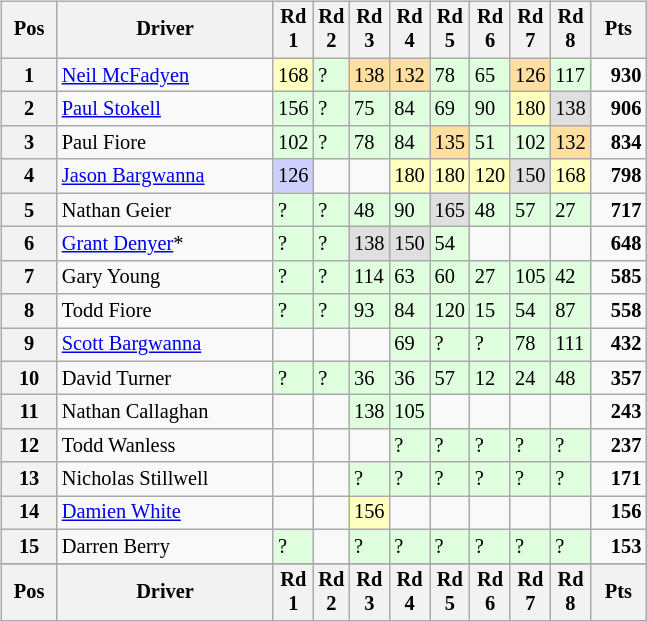<table>
<tr>
<td><br><table class="wikitable" style="font-size: 85%">
<tr>
<th valign="middle">Pos</th>
<th valign="middle">Driver</th>
<th width="2%">Rd 1</th>
<th width="2%">Rd 2</th>
<th width="2%">Rd 3</th>
<th width="2%">Rd 4</th>
<th width="2%">Rd 5</th>
<th width="2%">Rd 6</th>
<th width="2%">Rd 7</th>
<th width="2%">Rd 8</th>
<th valign="middle">Pts</th>
</tr>
<tr>
<th>1</th>
<td><a href='#'>Neil McFadyen</a></td>
<td style="background:#ffffbf;">168</td>
<td style="background:#dfffdf;">?</td>
<td style="background:#ffdf9f;">138</td>
<td style="background:#ffdf9f;">132</td>
<td style="background:#dfffdf;">78</td>
<td style="background:#dfffdf;">65</td>
<td style="background:#ffdf9f;">126</td>
<td style="background:#dfffdf;">117</td>
<td align="right"><strong>930</strong></td>
</tr>
<tr>
<th>2</th>
<td><a href='#'>Paul Stokell</a></td>
<td style="background:#dfffdf;">156</td>
<td style="background:#dfffdf;">?</td>
<td style="background:#dfffdf;">75</td>
<td style="background:#dfffdf;">84</td>
<td style="background:#dfffdf;">69</td>
<td style="background:#dfffdf;">90</td>
<td style="background:#ffffbf;">180</td>
<td style="background:#dfdfdf;">138</td>
<td align="right"><strong>906</strong></td>
</tr>
<tr>
<th>3</th>
<td>Paul Fiore</td>
<td style="background:#dfffdf;">102</td>
<td style="background:#dfffdf;">?</td>
<td style="background:#dfffdf;">78</td>
<td style="background:#dfffdf;">84</td>
<td style="background:#ffdf9f;">135</td>
<td style="background:#dfffdf;">51</td>
<td style="background:#dfffdf;">102</td>
<td style="background:#ffdf9f;">132</td>
<td align="right"><strong>834</strong></td>
</tr>
<tr>
<th>4</th>
<td><a href='#'>Jason Bargwanna</a></td>
<td style="background:#cfcfff;">126</td>
<td></td>
<td></td>
<td style="background:#ffffbf;">180</td>
<td style="background:#ffffbf;">180</td>
<td style="background:#ffffbf;">120</td>
<td style="background:#dfdfdf;">150</td>
<td style="background:#ffffbf;">168</td>
<td align="right"><strong>798</strong></td>
</tr>
<tr>
<th>5</th>
<td>Nathan Geier</td>
<td style="background:#dfffdf;">?</td>
<td style="background:#dfffdf;">?</td>
<td style="background:#dfffdf;">48</td>
<td style="background:#dfffdf;">90</td>
<td style="background:#dfdfdf;">165</td>
<td style="background:#dfffdf;">48</td>
<td style="background:#dfffdf;">57</td>
<td style="background:#dfffdf;">27</td>
<td align="right"><strong>717</strong></td>
</tr>
<tr>
<th>6</th>
<td><a href='#'>Grant Denyer</a>*</td>
<td style="background:#dfffdf;">?</td>
<td style="background:#dfffdf;">?</td>
<td style="background:#dfdfdf;">138</td>
<td style="background:#dfdfdf;">150</td>
<td style="background:#dfffdf;">54</td>
<td></td>
<td></td>
<td></td>
<td align="right"><strong>648</strong></td>
</tr>
<tr>
<th>7</th>
<td>Gary Young</td>
<td style="background:#dfffdf;">?</td>
<td style="background:#dfffdf;">?</td>
<td style="background:#dfffdf;">114</td>
<td style="background:#dfffdf;">63</td>
<td style="background:#dfffdf;">60</td>
<td style="background:#dfffdf;">27</td>
<td style="background:#dfffdf;">105</td>
<td style="background:#dfffdf;">42</td>
<td align="right"><strong>585</strong></td>
</tr>
<tr>
<th>8</th>
<td>Todd Fiore</td>
<td style="background:#dfffdf;">?</td>
<td style="background:#dfffdf;">?</td>
<td style="background:#dfffdf;">93</td>
<td style="background:#dfffdf;">84</td>
<td style="background:#dfffdf;">120</td>
<td style="background:#dfffdf;">15</td>
<td style="background:#dfffdf;">54</td>
<td style="background:#dfffdf;">87</td>
<td align="right"><strong>558</strong></td>
</tr>
<tr>
<th>9</th>
<td><a href='#'>Scott Bargwanna</a></td>
<td></td>
<td></td>
<td></td>
<td style="background:#dfffdf;">69</td>
<td style="background:#dfffdf;">?</td>
<td style="background:#dfffdf;">?</td>
<td style="background:#dfffdf;">78</td>
<td style="background:#dfffdf;">111</td>
<td align="right"><strong>432</strong></td>
</tr>
<tr>
<th>10</th>
<td>David Turner</td>
<td style="background:#dfffdf;">?</td>
<td style="background:#dfffdf;">?</td>
<td style="background:#dfffdf;">36</td>
<td style="background:#dfffdf;">36</td>
<td style="background:#dfffdf;">57</td>
<td style="background:#dfffdf;">12</td>
<td style="background:#dfffdf;">24</td>
<td style="background:#dfffdf;">48</td>
<td align="right"><strong>357</strong></td>
</tr>
<tr>
<th>11</th>
<td>Nathan Callaghan</td>
<td></td>
<td></td>
<td style="background:#dfffdf;">138</td>
<td style="background:#dfffdf;">105</td>
<td></td>
<td></td>
<td></td>
<td></td>
<td align="right"><strong>243</strong></td>
</tr>
<tr>
<th>12</th>
<td>Todd Wanless</td>
<td></td>
<td></td>
<td></td>
<td style="background:#dfffdf;">?</td>
<td style="background:#dfffdf;">?</td>
<td style="background:#dfffdf;">?</td>
<td style="background:#dfffdf;">?</td>
<td style="background:#dfffdf;">?</td>
<td align="right"><strong>237</strong></td>
</tr>
<tr>
<th>13</th>
<td>Nicholas Stillwell</td>
<td></td>
<td></td>
<td style="background:#dfffdf;">?</td>
<td style="background:#dfffdf;">?</td>
<td style="background:#dfffdf;">?</td>
<td style="background:#dfffdf;">?</td>
<td style="background:#dfffdf;">?</td>
<td style="background:#dfffdf;">?</td>
<td align="right"><strong>171</strong></td>
</tr>
<tr>
<th>14</th>
<td><a href='#'>Damien White</a></td>
<td></td>
<td></td>
<td style="background:#ffffbf;">156</td>
<td></td>
<td></td>
<td></td>
<td></td>
<td></td>
<td align="right"><strong>156</strong></td>
</tr>
<tr>
<th>15</th>
<td>Darren Berry</td>
<td style="background:#dfffdf;">?</td>
<td></td>
<td style="background:#dfffdf;">?</td>
<td style="background:#dfffdf;">?</td>
<td style="background:#dfffdf;">?</td>
<td style="background:#dfffdf;">?</td>
<td style="background:#dfffdf;">?</td>
<td style="background:#dfffdf;">?</td>
<td align="right"><strong>153</strong></td>
</tr>
<tr>
</tr>
<tr style="background: #f9f9f9" valign="top">
<th valign="middle">Pos</th>
<th valign="middle">Driver</th>
<th width="2%">Rd 1</th>
<th width="2%">Rd 2</th>
<th width="2%">Rd 3</th>
<th width="2%">Rd 4</th>
<th width="2%">Rd 5</th>
<th width="2%">Rd 6</th>
<th width="2%">Rd 7</th>
<th width="2%">Rd 8</th>
<th valign="middle">Pts</th>
</tr>
</table>
</td>
<td valign="top"><br></td>
</tr>
</table>
